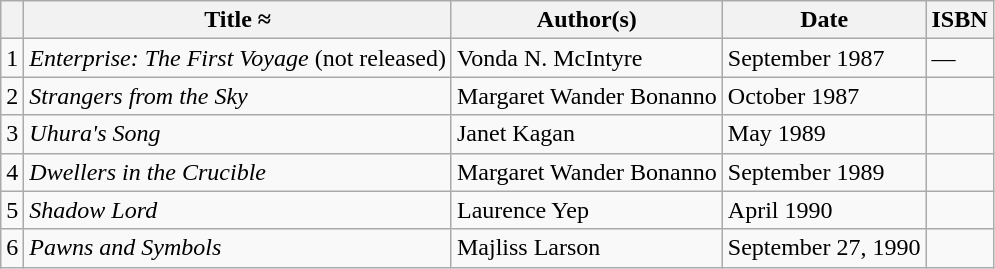<table class="wikitable">
<tr>
<th></th>
<th>Title ≈</th>
<th>Author(s)</th>
<th>Date</th>
<th>ISBN</th>
</tr>
<tr>
<td>1</td>
<td><em>Enterprise: The First Voyage</em> (not released)</td>
<td>Vonda N. McIntyre</td>
<td>September 1987</td>
<td>—</td>
</tr>
<tr>
<td>2</td>
<td><em>Strangers from the Sky</em></td>
<td>Margaret Wander Bonanno</td>
<td>October 1987</td>
<td></td>
</tr>
<tr>
<td>3</td>
<td><em>Uhura's Song</em></td>
<td>Janet Kagan</td>
<td>May 1989</td>
<td></td>
</tr>
<tr>
<td>4</td>
<td><em>Dwellers in the Crucible</em></td>
<td>Margaret Wander Bonanno</td>
<td>September 1989</td>
<td></td>
</tr>
<tr>
<td>5</td>
<td><em>Shadow Lord</em></td>
<td>Laurence Yep</td>
<td>April 1990</td>
<td></td>
</tr>
<tr>
<td>6</td>
<td><em>Pawns and Symbols</em></td>
<td>Majliss Larson</td>
<td>September 27, 1990</td>
<td></td>
</tr>
</table>
